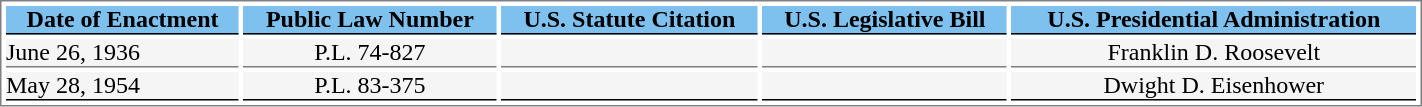<table style="border:1px solid gray; align:left; width:75%" cellspacing=3 cellpadding=0>
<tr style="font-weight:bold; text-align:center; background:#7EC0EE; color:black;">
<th style=" border-bottom:1.5px solid black">Date of Enactment</th>
<th style=" border-bottom:1.5px solid black">Public Law Number</th>
<th style=" border-bottom:1.5px solid black">U.S. Statute Citation</th>
<th style=" border-bottom:1.5px solid black">U.S. Legislative Bill</th>
<th style=" border-bottom:1.5px solid black">U.S. Presidential Administration</th>
</tr>
<tr>
<td style="border-bottom:1px solid gray; background:#F5F5F5;">June 26, 1936</td>
<td style="border-bottom:1px solid gray; background:#F5F5F5; text-align:center;">P.L. 74-827</td>
<td style="border-bottom:1px solid gray; background:#F5F5F5; text-align:center;"></td>
<td style="border-bottom:1px solid gray; background:#F5F5F5; text-align:center;"></td>
<td style="border-bottom:1px solid gray; background:#F5F5F5; text-align:center;">Franklin D. Roosevelt</td>
</tr>
<tr>
<td style="border-bottom:1.5px solid black; background:#F5F5F5;">May 28, 1954</td>
<td style="border-bottom:1.5px solid black; background:#F5F5F5; text-align:center;">P.L. 83-375</td>
<td style="border-bottom:1.5px solid black; background:#F5F5F5; text-align:center;"></td>
<td style="border-bottom:1.5px solid black; background:#F5F5F5; text-align:center;"></td>
<td style="border-bottom:1.5px solid black; background:#F5F5F5; text-align:center;">Dwight D. Eisenhower</td>
</tr>
</table>
